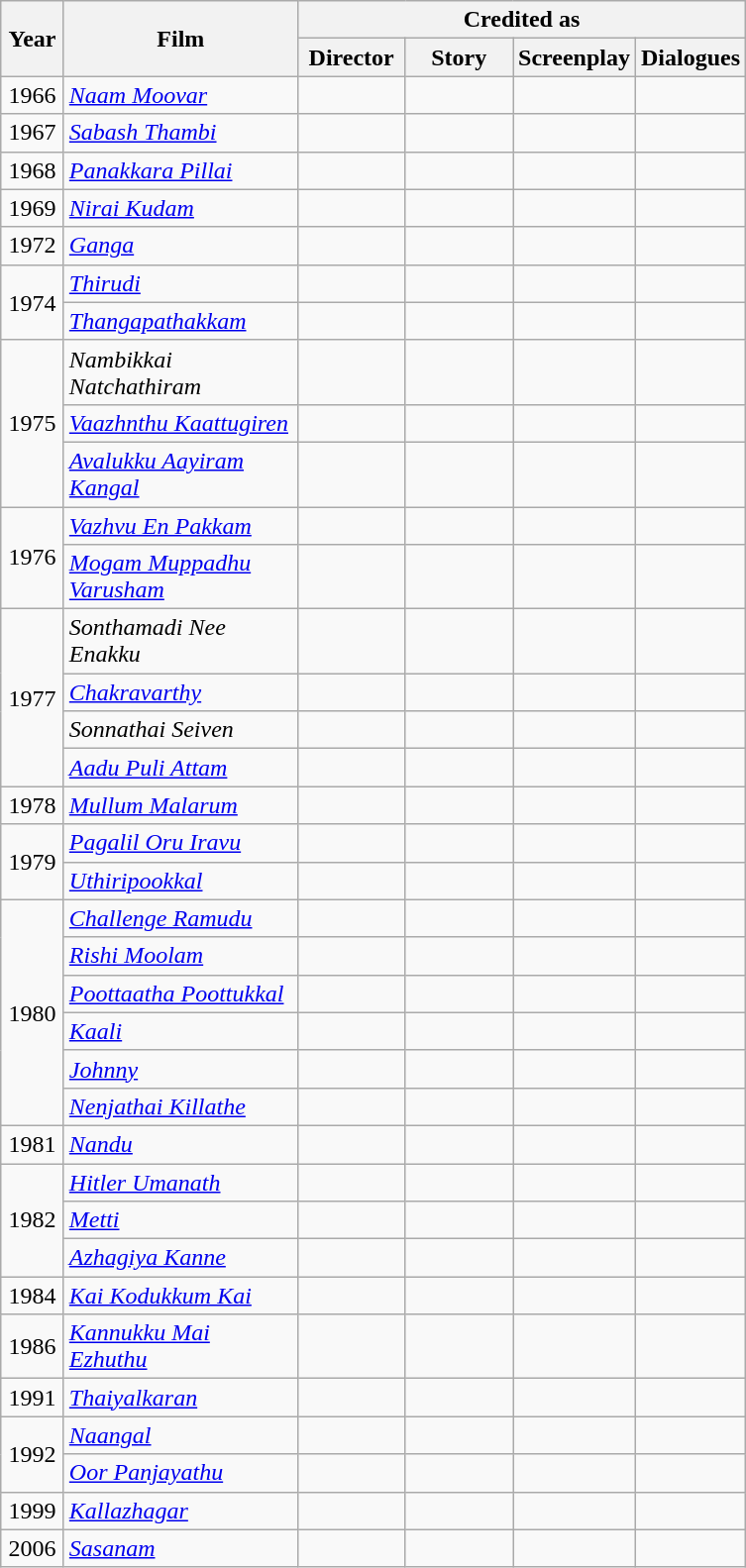<table class="wikitable sortable">
<tr>
<th rowspan="2" style="width:35px;">Year</th>
<th rowspan="2" style="width:150px;">Film</th>
<th colspan="4" style="width:195px;">Credited as</th>
</tr>
<tr>
<th style="width:65px;">Director</th>
<th width=65>Story</th>
<th width=65>Screenplay</th>
<th width=65>Dialogues</th>
</tr>
<tr>
<td style="text-align:center;">1966</td>
<td><em><a href='#'>Naam Moovar</a></em></td>
<td></td>
<td style="text-align:center;"></td>
<td></td>
<td></td>
</tr>
<tr>
<td style="text-align:center;">1967</td>
<td><em><a href='#'>Sabash Thambi</a></em></td>
<td></td>
<td style="text-align:center;"></td>
<td></td>
<td></td>
</tr>
<tr>
<td style="text-align:center;">1968</td>
<td><em><a href='#'>Panakkara Pillai</a></em></td>
<td></td>
<td style="text-align:center;"></td>
<td></td>
<td></td>
</tr>
<tr>
<td style="text-align:center;">1969</td>
<td><em><a href='#'>Nirai Kudam</a></em></td>
<td></td>
<td style="text-align:center;"></td>
<td></td>
<td></td>
</tr>
<tr>
<td style="text-align:center;">1972</td>
<td><em><a href='#'>Ganga</a></em></td>
<td></td>
<td style="text-align:center;"></td>
<td></td>
<td></td>
</tr>
<tr>
<td rowspan="2" style="text-align:center;">1974</td>
<td><em><a href='#'>Thirudi</a></em></td>
<td></td>
<td style="text-align:center;"></td>
<td></td>
<td></td>
</tr>
<tr>
<td><em><a href='#'>Thangapathakkam</a></em></td>
<td></td>
<td style="text-align:center;"></td>
<td></td>
<td style="text-align:center;"></td>
</tr>
<tr>
<td rowspan="3" style="text-align:center;">1975</td>
<td><em>Nambikkai Natchathiram</em></td>
<td></td>
<td style="text-align:center;"></td>
<td></td>
<td style="text-align:center;"></td>
</tr>
<tr>
<td><em><a href='#'>Vaazhnthu Kaattugiren</a></em></td>
<td></td>
<td style="text-align:center;"></td>
<td></td>
<td style="text-align:center;"></td>
</tr>
<tr>
<td><em><a href='#'>Avalukku Aayiram Kangal</a></em></td>
<td></td>
<td style="text-align:center;"></td>
<td></td>
<td style="text-align:center;"></td>
</tr>
<tr>
<td rowspan="2" style="text-align:center;">1976</td>
<td><em><a href='#'>Vazhvu En Pakkam</a></em></td>
<td></td>
<td style="text-align:center;"></td>
<td></td>
<td style="text-align:center;"></td>
</tr>
<tr>
<td><em><a href='#'>Mogam Muppadhu Varusham</a></em></td>
<td></td>
<td></td>
<td style="text-align:center;"></td>
<td style="text-align:center;"></td>
</tr>
<tr>
<td rowspan="4" style="text-align:center;">1977</td>
<td><em>Sonthamadi Nee Enakku</em></td>
<td></td>
<td style="text-align:center;"></td>
<td></td>
<td style="text-align:center;"></td>
</tr>
<tr>
<td><em><a href='#'>Chakravarthy</a></em></td>
<td></td>
<td style="text-align:center;"></td>
<td></td>
<td style="text-align:center;"></td>
</tr>
<tr>
<td><em>Sonnathai Seiven</em></td>
<td></td>
<td></td>
<td style="text-align:center;"></td>
<td style="text-align:center;"></td>
</tr>
<tr>
<td><em><a href='#'>Aadu Puli Attam</a></em></td>
<td></td>
<td style="text-align:center;"></td>
<td></td>
<td style="text-align:center;"></td>
</tr>
<tr>
<td style="text-align:center;">1978</td>
<td><em><a href='#'>Mullum Malarum</a></em></td>
<td style="text-align:center;"></td>
<td></td>
<td style="text-align:center;"></td>
<td style="text-align:center;"></td>
</tr>
<tr>
<td rowspan="2" style="text-align:center;">1979</td>
<td><em><a href='#'>Pagalil Oru Iravu</a></em></td>
<td></td>
<td></td>
<td></td>
<td style="text-align:center;"></td>
</tr>
<tr>
<td><em><a href='#'>Uthiripookkal</a></em></td>
<td style="text-align:center;"></td>
<td></td>
<td style="text-align:center;"></td>
<td style="text-align:center;"></td>
</tr>
<tr>
<td rowspan="6" style="text-align:center;">1980</td>
<td><em><a href='#'>Challenge Ramudu</a></em></td>
<td></td>
<td style="text-align:center;"></td>
<td></td>
<td></td>
</tr>
<tr>
<td><em><a href='#'>Rishi Moolam</a></em></td>
<td></td>
<td style="text-align:center;"></td>
<td></td>
<td style="text-align:center;"></td>
</tr>
<tr>
<td><em><a href='#'>Poottaatha Poottukkal</a></em></td>
<td style="text-align:center;"></td>
<td></td>
<td style="text-align:center;"></td>
<td style="text-align:center;"></td>
</tr>
<tr>
<td><em><a href='#'>Kaali</a></em></td>
<td></td>
<td style="text-align:center;"></td>
<td></td>
<td style="text-align:center;"></td>
</tr>
<tr>
<td><em><a href='#'>Johnny</a></em></td>
<td style="text-align:center;"></td>
<td></td>
<td style="text-align:center;"></td>
<td style="text-align:center;"></td>
</tr>
<tr>
<td><em><a href='#'>Nenjathai Killathe</a></em></td>
<td style="text-align:center;"></td>
<td style="text-align:center;"></td>
<td style="text-align:center;"></td>
<td style="text-align:center;"></td>
</tr>
<tr>
<td style="text-align:center;">1981</td>
<td><em><a href='#'>Nandu</a></em></td>
<td style="text-align:center;"></td>
<td style="text-align:center;"></td>
<td style="text-align:center;"></td>
<td style="text-align:center;"></td>
</tr>
<tr>
<td rowspan="3" style="text-align:center;">1982</td>
<td><em><a href='#'>Hitler Umanath</a></em></td>
<td></td>
<td style="text-align:center;"></td>
<td></td>
<td></td>
</tr>
<tr>
<td><em><a href='#'>Metti</a></em></td>
<td style="text-align:center;"></td>
<td style="text-align:center;"></td>
<td style="text-align:center;"></td>
<td style="text-align:center;"></td>
</tr>
<tr>
<td><em><a href='#'>Azhagiya Kanne</a></em></td>
<td style="text-align:center;"></td>
<td style="text-align:center;"></td>
<td style="text-align:center;"></td>
<td style="text-align:center;"></td>
</tr>
<tr>
<td style="text-align:center;">1984</td>
<td><em><a href='#'>Kai Kodukkum Kai</a></em></td>
<td style="text-align:center;"></td>
<td></td>
<td style="text-align:center;"></td>
<td style="text-align:center;"></td>
</tr>
<tr>
<td style="text-align:center;">1986</td>
<td><em><a href='#'>Kannukku Mai Ezhuthu</a></em></td>
<td style="text-align:center;"></td>
<td></td>
<td style="text-align:center;"></td>
<td style="text-align:center;"></td>
</tr>
<tr>
<td style="text-align:center;">1991</td>
<td><em><a href='#'>Thaiyalkaran</a></em></td>
<td></td>
<td style="text-align:center;"></td>
<td></td>
<td style="text-align:center;"></td>
</tr>
<tr>
<td rowspan="2" style="text-align:center;">1992</td>
<td><em><a href='#'>Naangal</a></em></td>
<td></td>
<td style="text-align:center;"></td>
<td></td>
<td></td>
</tr>
<tr>
<td><em><a href='#'>Oor Panjayathu</a></em></td>
<td style="text-align:center;"></td>
<td style="text-align:center;"></td>
<td style="text-align:center;"></td>
<td style="text-align:center;"></td>
</tr>
<tr>
<td style="text-align:center;">1999</td>
<td><em><a href='#'>Kallazhagar</a></em></td>
<td></td>
<td></td>
<td></td>
<td style="text-align:center;"></td>
</tr>
<tr>
<td style="text-align:center;">2006</td>
<td><em><a href='#'>Sasanam</a></em></td>
<td style="text-align:center;"></td>
<td></td>
<td style="text-align:center;"></td>
<td style="text-align:center;"></td>
</tr>
</table>
